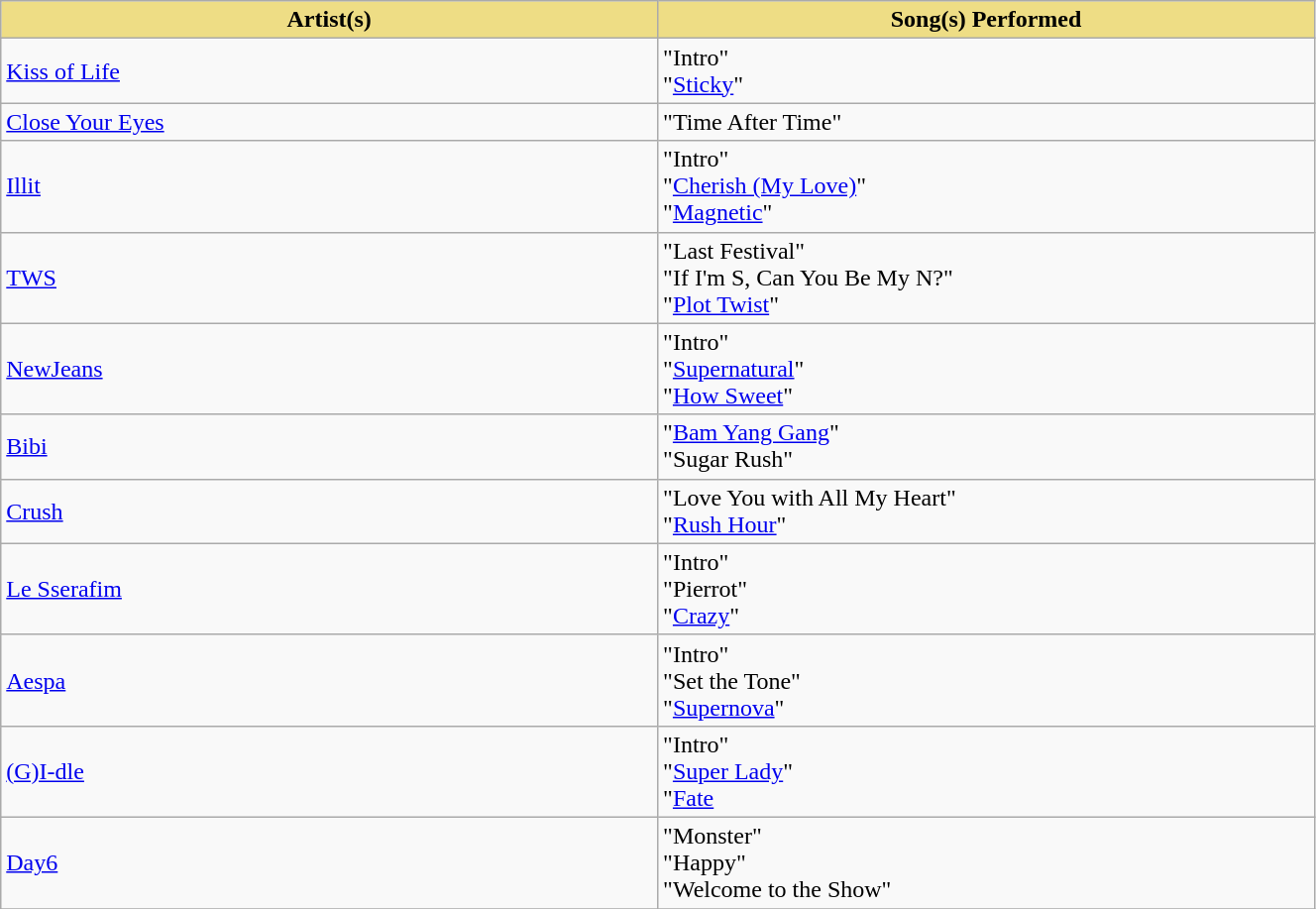<table class="wikitable" style="width:70%">
<tr>
<th scope="col" style="background-color:#EEDD85; width:30%">Artist(s)</th>
<th scope="col" style="background-color:#EEDD85; width:30%">Song(s) Performed</th>
</tr>
<tr>
<td><a href='#'>Kiss of Life</a></td>
<td>"Intro" <br> "<a href='#'>Sticky</a>" </td>
</tr>
<tr>
<td><a href='#'>Close Your Eyes</a></td>
<td>"Time After Time"</td>
</tr>
<tr>
<td><a href='#'>Illit</a></td>
<td>"Intro" <br> "<a href='#'>Cherish (My Love)</a>"  <br> "<a href='#'>Magnetic</a>"</td>
</tr>
<tr>
<td><a href='#'>TWS</a></td>
<td>"Last Festival" <br> "If I'm S, Can You Be My N?" <br> "<a href='#'>Plot Twist</a>"</td>
</tr>
<tr>
<td><a href='#'>NewJeans</a></td>
<td>"Intro"  <br>"<a href='#'>Supernatural</a>"  <br>"<a href='#'>How Sweet</a>"</td>
</tr>
<tr>
<td><a href='#'>Bibi</a></td>
<td>"<a href='#'>Bam Yang Gang</a>" <br>"Sugar Rush"</td>
</tr>
<tr>
<td><a href='#'>Crush</a></td>
<td>"Love You with All My Heart" <br>"<a href='#'>Rush Hour</a>"</td>
</tr>
<tr>
<td><a href='#'>Le Sserafim</a></td>
<td>"Intro" <br>"Pierrot" <br>"<a href='#'>Crazy</a>" </td>
</tr>
<tr>
<td><a href='#'>Aespa</a></td>
<td>"Intro" <br>"Set the Tone" <br>"<a href='#'>Supernova</a>"</td>
</tr>
<tr>
<td><a href='#'>(G)I-dle</a></td>
<td>"Intro" <br>"<a href='#'>Super Lady</a>" <br>"<a href='#'>Fate</a></td>
</tr>
<tr>
<td><a href='#'>Day6</a></td>
<td>"Monster" <br>"Happy" <br>"Welcome to the Show"</td>
</tr>
<tr>
</tr>
</table>
